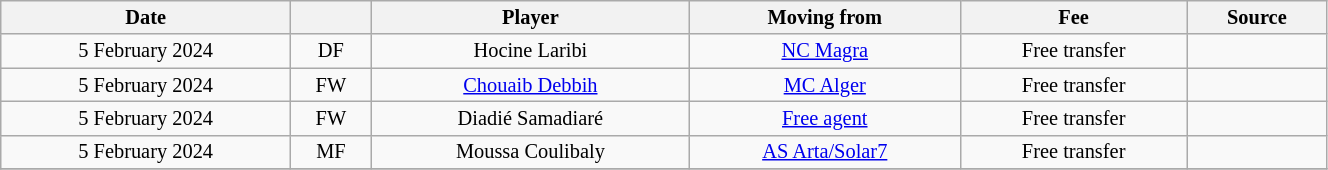<table class="wikitable sortable" style="width:70%; text-align:center; font-size:85%; text-align:centre;">
<tr>
<th>Date</th>
<th></th>
<th>Player</th>
<th>Moving from</th>
<th>Fee</th>
<th>Source</th>
</tr>
<tr>
<td>5 February 2024</td>
<td>DF</td>
<td> Hocine Laribi</td>
<td><a href='#'>NC Magra</a></td>
<td>Free transfer</td>
<td></td>
</tr>
<tr>
<td>5 February 2024</td>
<td>FW</td>
<td> <a href='#'>Chouaib Debbih</a></td>
<td><a href='#'>MC Alger</a></td>
<td>Free transfer</td>
<td></td>
</tr>
<tr>
<td>5 February 2024</td>
<td>FW</td>
<td> Diadié Samadiaré</td>
<td><a href='#'>Free agent</a></td>
<td>Free transfer</td>
<td></td>
</tr>
<tr>
<td>5 February 2024</td>
<td>MF</td>
<td> Moussa Coulibaly</td>
<td> <a href='#'>AS Arta/Solar7</a></td>
<td>Free transfer</td>
<td></td>
</tr>
<tr>
</tr>
</table>
